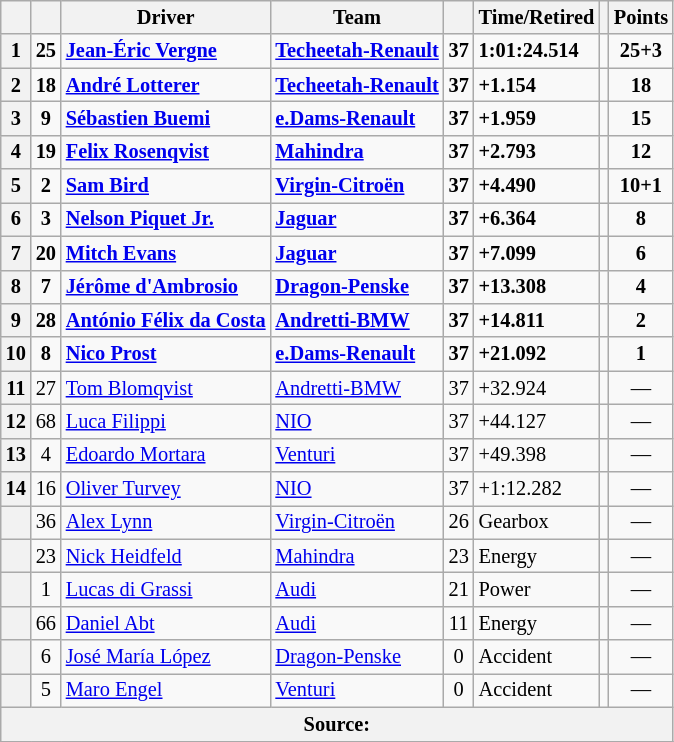<table class="wikitable sortable" style="font-size: 85%">
<tr>
<th scope="col"></th>
<th scope="col"></th>
<th scope="col">Driver</th>
<th scope="col">Team</th>
<th scope="col"></th>
<th scope="col" class="unsortable">Time/Retired</th>
<th scope="col"></th>
<th scope="col">Points</th>
</tr>
<tr>
<th scope="row"><strong>1</strong></th>
<td align="center"><strong>25</strong></td>
<td data-sort-value="VER"> <strong><a href='#'>Jean-Éric Vergne</a></strong></td>
<td><strong><a href='#'>Techeetah-Renault</a></strong></td>
<td align="center"><strong>37</strong></td>
<td><strong>1:01:24.514</strong></td>
<td align="center"></td>
<td align="center"><strong>25+3</strong></td>
</tr>
<tr>
<th scope="row"><strong>2</strong></th>
<td align="center"><strong>18</strong></td>
<td data-sort-value="LOT"> <strong><a href='#'>André Lotterer</a></strong></td>
<td><strong><a href='#'>Techeetah-Renault</a></strong></td>
<td align="center"><strong>37</strong></td>
<td><strong>+1.154</strong></td>
<td align="center"></td>
<td align="center"><strong>18</strong></td>
</tr>
<tr>
<th scope="row"><strong>3</strong></th>
<td align="center"><strong>9</strong></td>
<td data-sort-value="BUE"> <strong><a href='#'>Sébastien Buemi</a></strong></td>
<td><strong><a href='#'>e.Dams-Renault</a></strong></td>
<td align="center"><strong>37</strong></td>
<td><strong>+1.959</strong></td>
<td align="center"></td>
<td align="center"><strong>15</strong></td>
</tr>
<tr>
<th scope="row"><strong>4</strong></th>
<td align="center"><strong>19</strong></td>
<td data-sort-value="ROS"> <strong><a href='#'>Felix Rosenqvist</a></strong></td>
<td><strong><a href='#'>Mahindra</a></strong></td>
<td align="center"><strong>37</strong></td>
<td><strong>+2.793</strong></td>
<td align="center"></td>
<td align="center"><strong>12</strong></td>
</tr>
<tr>
<th scope="row"><strong>5</strong></th>
<td align="center"><strong>2</strong></td>
<td data-sort-value="BIR"> <strong><a href='#'>Sam Bird</a></strong></td>
<td><strong><a href='#'>Virgin-Citroën</a></strong></td>
<td align="center"><strong>37</strong></td>
<td><strong>+4.490</strong></td>
<td align="center"></td>
<td align="center"><strong>10+1</strong></td>
</tr>
<tr>
<th scope="row"><strong>6</strong></th>
<td align="center"><strong>3</strong></td>
<td data-sort-value="PIQ"> <strong><a href='#'>Nelson Piquet Jr.</a></strong></td>
<td><strong><a href='#'>Jaguar</a></strong></td>
<td align="center"><strong>37</strong></td>
<td><strong>+6.364</strong></td>
<td align="center"></td>
<td align="center"><strong>8</strong></td>
</tr>
<tr>
<th scope="row"><strong>7</strong></th>
<td align="center"><strong>20</strong></td>
<td data-sort-value="EVA"> <strong><a href='#'>Mitch Evans</a></strong></td>
<td><strong><a href='#'>Jaguar</a></strong></td>
<td align="center"><strong>37</strong></td>
<td><strong>+7.099</strong></td>
<td align="center"></td>
<td align="center"><strong>6</strong></td>
</tr>
<tr>
<th scope="row"><strong>8</strong></th>
<td align="center"><strong>7</strong></td>
<td data-sort-value="DAM"> <strong><a href='#'>Jérôme d'Ambrosio</a></strong></td>
<td><strong><a href='#'>Dragon-Penske</a></strong></td>
<td align="center"><strong>37</strong></td>
<td><strong>+13.308</strong></td>
<td align="center"></td>
<td align="center"><strong>4</strong></td>
</tr>
<tr>
<th scope="row"><strong>9</strong></th>
<td align="center"><strong>28</strong></td>
<td data-sort-value="FDC"> <strong><a href='#'>António Félix da Costa</a></strong></td>
<td><strong><a href='#'>Andretti-BMW</a></strong></td>
<td align="center"><strong>37</strong></td>
<td><strong>+14.811</strong></td>
<td align="center"></td>
<td align="center"><strong>2</strong></td>
</tr>
<tr>
<th scope="row"><strong>10</strong></th>
<td align="center"><strong>8</strong></td>
<td data-sort-value="PRO"> <strong><a href='#'>Nico Prost</a></strong></td>
<td><strong><a href='#'>e.Dams-Renault</a></strong></td>
<td align="center"><strong>37</strong></td>
<td><strong>+21.092</strong></td>
<td align="center"></td>
<td align="center"><strong>1</strong></td>
</tr>
<tr>
<th scope="row"><strong>11</strong></th>
<td align="center">27</td>
<td data-sort-value="BLO"> <a href='#'>Tom Blomqvist</a></td>
<td><a href='#'>Andretti-BMW</a></td>
<td align="center">37</td>
<td>+32.924</td>
<td align="center"></td>
<td align="center">—</td>
</tr>
<tr>
<th scope="row"><strong>12</strong></th>
<td align="center">68</td>
<td data-sort-value="FIL"> <a href='#'>Luca Filippi</a></td>
<td><a href='#'>NIO</a></td>
<td align="center">37</td>
<td>+44.127</td>
<td align="center"></td>
<td align="center">—</td>
</tr>
<tr>
<th scope="row"><strong>13</strong></th>
<td align="center">4</td>
<td data-sort-value="MOR"> <a href='#'>Edoardo Mortara</a></td>
<td><a href='#'>Venturi</a></td>
<td align="center">37</td>
<td>+49.398</td>
<td align="center"></td>
<td align="center">—</td>
</tr>
<tr>
<th scope="row"><strong>14</strong></th>
<td align="center">16</td>
<td data-sort-value="TUR"> <a href='#'>Oliver Turvey</a></td>
<td><a href='#'>NIO</a></td>
<td align="center">37</td>
<td>+1:12.282</td>
<td align="center"></td>
<td align="center">—</td>
</tr>
<tr>
<th scope="row" data-sort-value="15"><strong></strong></th>
<td align="center">36</td>
<td data-sort-value="LYN"> <a href='#'>Alex Lynn</a></td>
<td><a href='#'>Virgin-Citroën</a></td>
<td align="center">26</td>
<td>Gearbox</td>
<td align="center"></td>
<td align="center">—</td>
</tr>
<tr>
<th scope="row" data-sort-value="16"><strong></strong></th>
<td align="center">23</td>
<td data-sort-value="HEi"> <a href='#'>Nick Heidfeld</a></td>
<td><a href='#'>Mahindra</a></td>
<td align="center">23</td>
<td>Energy</td>
<td align="center"></td>
<td align="center">—</td>
</tr>
<tr>
<th scope="row" data-sort-value="17"><strong></strong></th>
<td align="center">1</td>
<td data-sort-value="DIG"> <a href='#'>Lucas di Grassi</a></td>
<td><a href='#'>Audi</a></td>
<td align="center">21</td>
<td>Power</td>
<td align="center"></td>
<td align="center">—</td>
</tr>
<tr>
<th scope="row" data-sort-value="18"><strong></strong></th>
<td align="center">66</td>
<td data-sort-value="ABT"> <a href='#'>Daniel Abt</a></td>
<td><a href='#'>Audi</a></td>
<td align="center">11</td>
<td>Energy</td>
<td align="center"></td>
<td align="center">—</td>
</tr>
<tr>
<th scope="row" data-sort-value="19"><strong></strong></th>
<td align="center">6</td>
<td data-sort-value="LOP"> <a href='#'>José María López</a></td>
<td><a href='#'>Dragon-Penske</a></td>
<td align="center">0</td>
<td>Accident</td>
<td align="center"></td>
<td align="center">—</td>
</tr>
<tr>
<th scope="row" data-sort-value="20"><strong></strong></th>
<td align="center">5</td>
<td data-sort-value="ENG"> <a href='#'>Maro Engel</a></td>
<td><a href='#'>Venturi</a></td>
<td align="center">0</td>
<td>Accident</td>
<td align="center"></td>
<td align="center">—</td>
</tr>
<tr>
<th colspan="8">Source:</th>
</tr>
<tr>
</tr>
</table>
